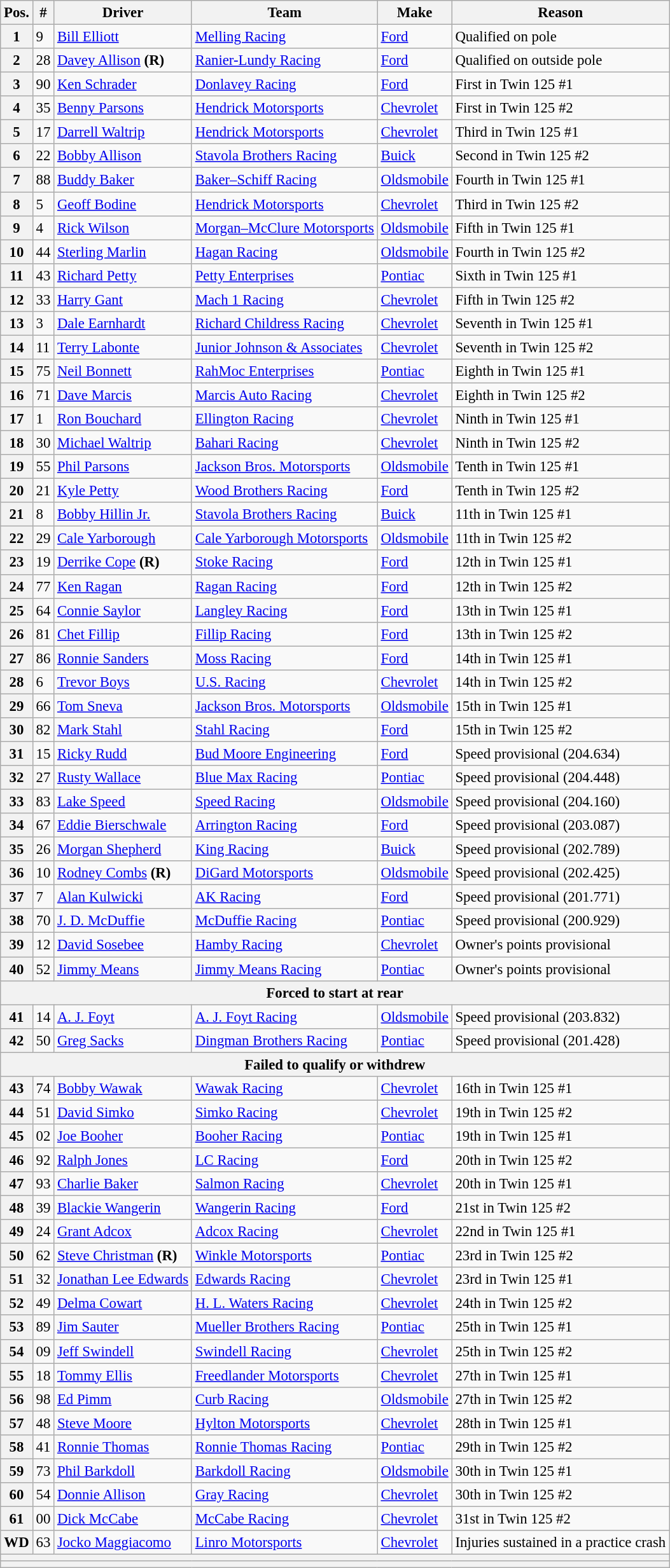<table class="wikitable" style="font-size:95%">
<tr>
<th>Pos.</th>
<th>#</th>
<th>Driver</th>
<th>Team</th>
<th>Make</th>
<th>Reason</th>
</tr>
<tr>
<th>1</th>
<td>9</td>
<td><a href='#'>Bill Elliott</a></td>
<td><a href='#'>Melling Racing</a></td>
<td><a href='#'>Ford</a></td>
<td>Qualified on pole</td>
</tr>
<tr>
<th>2</th>
<td>28</td>
<td><a href='#'>Davey Allison</a> <strong>(R)</strong></td>
<td><a href='#'>Ranier-Lundy Racing</a></td>
<td><a href='#'>Ford</a></td>
<td>Qualified on outside pole</td>
</tr>
<tr>
<th>3</th>
<td>90</td>
<td><a href='#'>Ken Schrader</a></td>
<td><a href='#'>Donlavey Racing</a></td>
<td><a href='#'>Ford</a></td>
<td>First in Twin 125 #1</td>
</tr>
<tr>
<th>4</th>
<td>35</td>
<td><a href='#'>Benny Parsons</a></td>
<td><a href='#'>Hendrick Motorsports</a></td>
<td><a href='#'>Chevrolet</a></td>
<td>First in Twin 125 #2</td>
</tr>
<tr>
<th>5</th>
<td>17</td>
<td><a href='#'>Darrell Waltrip</a></td>
<td><a href='#'>Hendrick Motorsports</a></td>
<td><a href='#'>Chevrolet</a></td>
<td>Third in Twin 125 #1</td>
</tr>
<tr>
<th>6</th>
<td>22</td>
<td><a href='#'>Bobby Allison</a></td>
<td><a href='#'>Stavola Brothers Racing</a></td>
<td><a href='#'>Buick</a></td>
<td>Second in Twin 125 #2</td>
</tr>
<tr>
<th>7</th>
<td>88</td>
<td><a href='#'>Buddy Baker</a></td>
<td><a href='#'>Baker–Schiff Racing</a></td>
<td><a href='#'>Oldsmobile</a></td>
<td>Fourth in Twin 125 #1</td>
</tr>
<tr>
<th>8</th>
<td>5</td>
<td><a href='#'>Geoff Bodine</a></td>
<td><a href='#'>Hendrick Motorsports</a></td>
<td><a href='#'>Chevrolet</a></td>
<td>Third in Twin 125 #2</td>
</tr>
<tr>
<th>9</th>
<td>4</td>
<td><a href='#'>Rick Wilson</a></td>
<td><a href='#'>Morgan–McClure Motorsports</a></td>
<td><a href='#'>Oldsmobile</a></td>
<td>Fifth in Twin 125 #1</td>
</tr>
<tr>
<th>10</th>
<td>44</td>
<td><a href='#'>Sterling Marlin</a></td>
<td><a href='#'>Hagan Racing</a></td>
<td><a href='#'>Oldsmobile</a></td>
<td>Fourth in Twin 125 #2</td>
</tr>
<tr>
<th>11</th>
<td>43</td>
<td><a href='#'>Richard Petty</a></td>
<td><a href='#'>Petty Enterprises</a></td>
<td><a href='#'>Pontiac</a></td>
<td>Sixth in Twin 125 #1</td>
</tr>
<tr>
<th>12</th>
<td>33</td>
<td><a href='#'>Harry Gant</a></td>
<td><a href='#'>Mach 1 Racing</a></td>
<td><a href='#'>Chevrolet</a></td>
<td>Fifth in Twin 125 #2</td>
</tr>
<tr>
<th>13</th>
<td>3</td>
<td><a href='#'>Dale Earnhardt</a></td>
<td><a href='#'>Richard Childress Racing</a></td>
<td><a href='#'>Chevrolet</a></td>
<td>Seventh in Twin 125 #1</td>
</tr>
<tr>
<th>14</th>
<td>11</td>
<td><a href='#'>Terry Labonte</a></td>
<td><a href='#'>Junior Johnson & Associates</a></td>
<td><a href='#'>Chevrolet</a></td>
<td>Seventh in Twin 125 #2</td>
</tr>
<tr>
<th>15</th>
<td>75</td>
<td><a href='#'>Neil Bonnett</a></td>
<td><a href='#'>RahMoc Enterprises</a></td>
<td><a href='#'>Pontiac</a></td>
<td>Eighth in Twin 125 #1</td>
</tr>
<tr>
<th>16</th>
<td>71</td>
<td><a href='#'>Dave Marcis</a></td>
<td><a href='#'>Marcis Auto Racing</a></td>
<td><a href='#'>Chevrolet</a></td>
<td>Eighth in Twin 125 #2</td>
</tr>
<tr>
<th>17</th>
<td>1</td>
<td><a href='#'>Ron Bouchard</a></td>
<td><a href='#'>Ellington Racing</a></td>
<td><a href='#'>Chevrolet</a></td>
<td>Ninth in Twin 125 #1</td>
</tr>
<tr>
<th>18</th>
<td>30</td>
<td><a href='#'>Michael Waltrip</a></td>
<td><a href='#'>Bahari Racing</a></td>
<td><a href='#'>Chevrolet</a></td>
<td>Ninth in Twin 125 #2</td>
</tr>
<tr>
<th>19</th>
<td>55</td>
<td><a href='#'>Phil Parsons</a></td>
<td><a href='#'>Jackson Bros. Motorsports</a></td>
<td><a href='#'>Oldsmobile</a></td>
<td>Tenth in Twin 125 #1</td>
</tr>
<tr>
<th>20</th>
<td>21</td>
<td><a href='#'>Kyle Petty</a></td>
<td><a href='#'>Wood Brothers Racing</a></td>
<td><a href='#'>Ford</a></td>
<td>Tenth in Twin 125 #2</td>
</tr>
<tr>
<th>21</th>
<td>8</td>
<td><a href='#'>Bobby Hillin Jr.</a></td>
<td><a href='#'>Stavola Brothers Racing</a></td>
<td><a href='#'>Buick</a></td>
<td>11th in Twin 125 #1</td>
</tr>
<tr>
<th>22</th>
<td>29</td>
<td><a href='#'>Cale Yarborough</a></td>
<td><a href='#'>Cale Yarborough Motorsports</a></td>
<td><a href='#'>Oldsmobile</a></td>
<td>11th in Twin 125 #2</td>
</tr>
<tr>
<th>23</th>
<td>19</td>
<td><a href='#'>Derrike Cope</a> <strong>(R)</strong></td>
<td><a href='#'>Stoke Racing</a></td>
<td><a href='#'>Ford</a></td>
<td>12th in Twin 125 #1</td>
</tr>
<tr>
<th>24</th>
<td>77</td>
<td><a href='#'>Ken Ragan</a></td>
<td><a href='#'>Ragan Racing</a></td>
<td><a href='#'>Ford</a></td>
<td>12th in Twin 125 #2</td>
</tr>
<tr>
<th>25</th>
<td>64</td>
<td><a href='#'>Connie Saylor</a></td>
<td><a href='#'>Langley Racing</a></td>
<td><a href='#'>Ford</a></td>
<td>13th in Twin 125 #1</td>
</tr>
<tr>
<th>26</th>
<td>81</td>
<td><a href='#'>Chet Fillip</a></td>
<td><a href='#'>Fillip Racing</a></td>
<td><a href='#'>Ford</a></td>
<td>13th in Twin 125 #2</td>
</tr>
<tr>
<th>27</th>
<td>86</td>
<td><a href='#'>Ronnie Sanders</a></td>
<td><a href='#'>Moss Racing</a></td>
<td><a href='#'>Ford</a></td>
<td>14th in Twin 125 #1</td>
</tr>
<tr>
<th>28</th>
<td>6</td>
<td><a href='#'>Trevor Boys</a></td>
<td><a href='#'>U.S. Racing</a></td>
<td><a href='#'>Chevrolet</a></td>
<td>14th in Twin 125 #2</td>
</tr>
<tr>
<th>29</th>
<td>66</td>
<td><a href='#'>Tom Sneva</a></td>
<td><a href='#'>Jackson Bros. Motorsports</a></td>
<td><a href='#'>Oldsmobile</a></td>
<td>15th in Twin 125 #1</td>
</tr>
<tr>
<th>30</th>
<td>82</td>
<td><a href='#'>Mark Stahl</a></td>
<td><a href='#'>Stahl Racing</a></td>
<td><a href='#'>Ford</a></td>
<td>15th in Twin 125 #2</td>
</tr>
<tr>
<th>31</th>
<td>15</td>
<td><a href='#'>Ricky Rudd</a></td>
<td><a href='#'>Bud Moore Engineering</a></td>
<td><a href='#'>Ford</a></td>
<td>Speed provisional (204.634)</td>
</tr>
<tr>
<th>32</th>
<td>27</td>
<td><a href='#'>Rusty Wallace</a></td>
<td><a href='#'>Blue Max Racing</a></td>
<td><a href='#'>Pontiac</a></td>
<td>Speed provisional (204.448)</td>
</tr>
<tr>
<th>33</th>
<td>83</td>
<td><a href='#'>Lake Speed</a></td>
<td><a href='#'>Speed Racing</a></td>
<td><a href='#'>Oldsmobile</a></td>
<td>Speed provisional (204.160)</td>
</tr>
<tr>
<th>34</th>
<td>67</td>
<td><a href='#'>Eddie Bierschwale</a></td>
<td><a href='#'>Arrington Racing</a></td>
<td><a href='#'>Ford</a></td>
<td>Speed provisional (203.087)</td>
</tr>
<tr>
<th>35</th>
<td>26</td>
<td><a href='#'>Morgan Shepherd</a></td>
<td><a href='#'>King Racing</a></td>
<td><a href='#'>Buick</a></td>
<td>Speed provisional (202.789)</td>
</tr>
<tr>
<th>36</th>
<td>10</td>
<td><a href='#'>Rodney Combs</a> <strong>(R)</strong></td>
<td><a href='#'>DiGard Motorsports</a></td>
<td><a href='#'>Oldsmobile</a></td>
<td>Speed provisional (202.425)</td>
</tr>
<tr>
<th>37</th>
<td>7</td>
<td><a href='#'>Alan Kulwicki</a></td>
<td><a href='#'>AK Racing</a></td>
<td><a href='#'>Ford</a></td>
<td>Speed provisional (201.771)</td>
</tr>
<tr>
<th>38</th>
<td>70</td>
<td><a href='#'>J. D. McDuffie</a></td>
<td><a href='#'>McDuffie Racing</a></td>
<td><a href='#'>Pontiac</a></td>
<td>Speed provisional (200.929)</td>
</tr>
<tr>
<th>39</th>
<td>12</td>
<td><a href='#'>David Sosebee</a></td>
<td><a href='#'>Hamby Racing</a></td>
<td><a href='#'>Chevrolet</a></td>
<td>Owner's points provisional</td>
</tr>
<tr>
<th>40</th>
<td>52</td>
<td><a href='#'>Jimmy Means</a></td>
<td><a href='#'>Jimmy Means Racing</a></td>
<td><a href='#'>Pontiac</a></td>
<td>Owner's points provisional</td>
</tr>
<tr>
<th colspan="6">Forced to start at rear</th>
</tr>
<tr>
<th>41</th>
<td>14</td>
<td><a href='#'>A. J. Foyt</a></td>
<td><a href='#'>A. J. Foyt Racing</a></td>
<td><a href='#'>Oldsmobile</a></td>
<td>Speed provisional (203.832)</td>
</tr>
<tr>
<th>42</th>
<td>50</td>
<td><a href='#'>Greg Sacks</a></td>
<td><a href='#'>Dingman Brothers Racing</a></td>
<td><a href='#'>Pontiac</a></td>
<td>Speed provisional (201.428)</td>
</tr>
<tr>
<th colspan="6">Failed to qualify or withdrew</th>
</tr>
<tr>
<th>43</th>
<td>74</td>
<td><a href='#'>Bobby Wawak</a></td>
<td><a href='#'>Wawak Racing</a></td>
<td><a href='#'>Chevrolet</a></td>
<td>16th in Twin 125 #1</td>
</tr>
<tr>
<th>44</th>
<td>51</td>
<td><a href='#'>David Simko</a></td>
<td><a href='#'>Simko Racing</a></td>
<td><a href='#'>Chevrolet</a></td>
<td>19th in Twin 125 #2</td>
</tr>
<tr>
<th>45</th>
<td>02</td>
<td><a href='#'>Joe Booher</a></td>
<td><a href='#'>Booher Racing</a></td>
<td><a href='#'>Pontiac</a></td>
<td>19th in Twin 125 #1</td>
</tr>
<tr>
<th>46</th>
<td>92</td>
<td><a href='#'>Ralph Jones</a></td>
<td><a href='#'>LC Racing</a></td>
<td><a href='#'>Ford</a></td>
<td>20th in Twin 125 #2</td>
</tr>
<tr>
<th>47</th>
<td>93</td>
<td><a href='#'>Charlie Baker</a></td>
<td><a href='#'>Salmon Racing</a></td>
<td><a href='#'>Chevrolet</a></td>
<td>20th in Twin 125 #1</td>
</tr>
<tr>
<th>48</th>
<td>39</td>
<td><a href='#'>Blackie Wangerin</a></td>
<td><a href='#'>Wangerin Racing</a></td>
<td><a href='#'>Ford</a></td>
<td>21st in Twin 125 #2</td>
</tr>
<tr>
<th>49</th>
<td>24</td>
<td><a href='#'>Grant Adcox</a></td>
<td><a href='#'>Adcox Racing</a></td>
<td><a href='#'>Chevrolet</a></td>
<td>22nd in Twin 125 #1</td>
</tr>
<tr>
<th>50</th>
<td>62</td>
<td><a href='#'>Steve Christman</a> <strong>(R)</strong></td>
<td><a href='#'>Winkle Motorsports</a></td>
<td><a href='#'>Pontiac</a></td>
<td>23rd in Twin 125 #2</td>
</tr>
<tr>
<th>51</th>
<td>32</td>
<td><a href='#'>Jonathan Lee Edwards</a></td>
<td><a href='#'>Edwards Racing</a></td>
<td><a href='#'>Chevrolet</a></td>
<td>23rd in Twin 125 #1</td>
</tr>
<tr>
<th>52</th>
<td>49</td>
<td><a href='#'>Delma Cowart</a></td>
<td><a href='#'>H. L. Waters Racing</a></td>
<td><a href='#'>Chevrolet</a></td>
<td>24th in Twin 125 #2</td>
</tr>
<tr>
<th>53</th>
<td>89</td>
<td><a href='#'>Jim Sauter</a></td>
<td><a href='#'>Mueller Brothers Racing</a></td>
<td><a href='#'>Pontiac</a></td>
<td>25th in Twin 125 #1</td>
</tr>
<tr>
<th>54</th>
<td>09</td>
<td><a href='#'>Jeff Swindell</a></td>
<td><a href='#'>Swindell Racing</a></td>
<td><a href='#'>Chevrolet</a></td>
<td>25th in Twin 125 #2</td>
</tr>
<tr>
<th>55</th>
<td>18</td>
<td><a href='#'>Tommy Ellis</a></td>
<td><a href='#'>Freedlander Motorsports</a></td>
<td><a href='#'>Chevrolet</a></td>
<td>27th in Twin 125 #1</td>
</tr>
<tr>
<th>56</th>
<td>98</td>
<td><a href='#'>Ed Pimm</a></td>
<td><a href='#'>Curb Racing</a></td>
<td><a href='#'>Oldsmobile</a></td>
<td>27th in Twin 125 #2</td>
</tr>
<tr>
<th>57</th>
<td>48</td>
<td><a href='#'>Steve Moore</a></td>
<td><a href='#'>Hylton Motorsports</a></td>
<td><a href='#'>Chevrolet</a></td>
<td>28th in Twin 125 #1</td>
</tr>
<tr>
<th>58</th>
<td>41</td>
<td><a href='#'>Ronnie Thomas</a></td>
<td><a href='#'>Ronnie Thomas Racing</a></td>
<td><a href='#'>Pontiac</a></td>
<td>29th in Twin 125 #2</td>
</tr>
<tr>
<th>59</th>
<td>73</td>
<td><a href='#'>Phil Barkdoll</a></td>
<td><a href='#'>Barkdoll Racing</a></td>
<td><a href='#'>Oldsmobile</a></td>
<td>30th in Twin 125 #1</td>
</tr>
<tr>
<th>60</th>
<td>54</td>
<td><a href='#'>Donnie Allison</a></td>
<td><a href='#'>Gray Racing</a></td>
<td><a href='#'>Chevrolet</a></td>
<td>30th in Twin 125 #2</td>
</tr>
<tr>
<th>61</th>
<td>00</td>
<td><a href='#'>Dick McCabe</a></td>
<td><a href='#'>McCabe Racing</a></td>
<td><a href='#'>Chevrolet</a></td>
<td>31st in Twin 125 #2</td>
</tr>
<tr>
<th>WD</th>
<td>63</td>
<td><a href='#'>Jocko Maggiacomo</a></td>
<td><a href='#'>Linro Motorsports</a></td>
<td><a href='#'>Chevrolet</a></td>
<td>Injuries sustained in a practice crash</td>
</tr>
<tr>
<th colspan="6"></th>
</tr>
<tr>
<th colspan="6"></th>
</tr>
</table>
